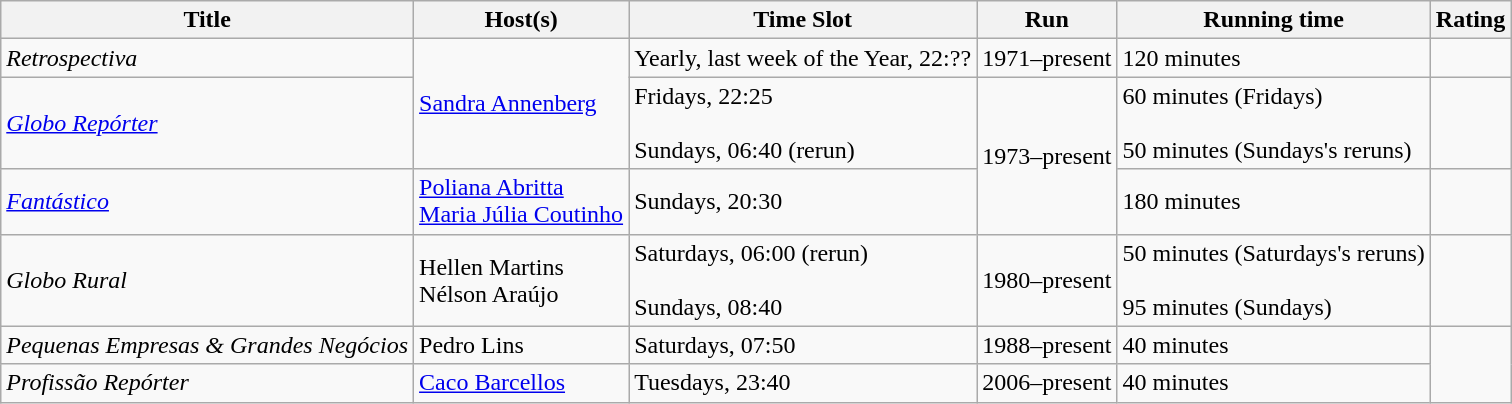<table class="wikitable">
<tr>
<th>Title</th>
<th>Host(s)</th>
<th>Time Slot</th>
<th>Run</th>
<th>Running time</th>
<th>Rating</th>
</tr>
<tr>
<td><em>Retrospectiva</em></td>
<td rowspan="2"><a href='#'>Sandra Annenberg</a></td>
<td>Yearly, last week of the Year, 22:??</td>
<td>1971–present</td>
<td>120 minutes</td>
<td></td>
</tr>
<tr>
<td><em><a href='#'>Globo Repórter</a></em></td>
<td>Fridays, 22:25<br><br>Sundays, 06:40 (rerun)</td>
<td rowspan="2">1973–present</td>
<td>60 minutes (Fridays)<br><br>50 minutes (Sundays's reruns)</td>
<td></td>
</tr>
<tr>
<td><em><a href='#'>Fantástico</a></em></td>
<td><a href='#'>Poliana Abritta</a><br><a href='#'>Maria Júlia Coutinho</a></td>
<td>Sundays, 20:30</td>
<td>180 minutes</td>
<td></td>
</tr>
<tr>
<td><em>Globo Rural</em></td>
<td>Hellen Martins<br>Nélson Araújo</td>
<td>Saturdays, 06:00 (rerun)<br><br>Sundays, 08:40</td>
<td>1980–present</td>
<td>50 minutes (Saturdays's reruns)<br><br>95 minutes (Sundays)</td>
<td></td>
</tr>
<tr>
<td><em>Pequenas Empresas & Grandes Negócios</em></td>
<td>Pedro Lins</td>
<td>Saturdays, 07:50</td>
<td>1988–present</td>
<td>40 minutes</td>
<td rowspan=2></td>
</tr>
<tr>
<td><em>Profissão Repórter</em></td>
<td><a href='#'>Caco Barcellos</a></td>
<td>Tuesdays, 23:40</td>
<td>2006–present</td>
<td>40 minutes</td>
</tr>
</table>
